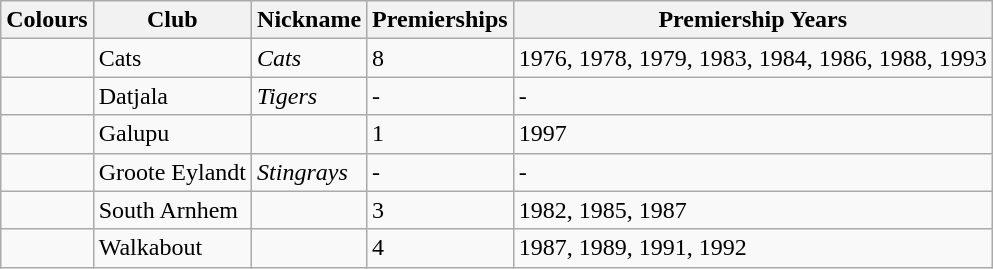<table class="wikitable sortable">
<tr>
<th>Colours</th>
<th>Club</th>
<th>Nickname</th>
<th>Premierships</th>
<th>Premiership Years</th>
</tr>
<tr>
<td></td>
<td>Cats</td>
<td><em>Cats</em></td>
<td>8</td>
<td>1976, 1978, 1979, 1983, 1984, 1986, 1988, 1993</td>
</tr>
<tr>
<td></td>
<td>Datjala</td>
<td><em>Tigers</em></td>
<td>-</td>
<td>-</td>
</tr>
<tr>
<td></td>
<td>Galupu</td>
<td></td>
<td>1</td>
<td>1997</td>
</tr>
<tr>
<td></td>
<td>Groote Eylandt</td>
<td><em>Stingrays</em></td>
<td>-</td>
<td>-</td>
</tr>
<tr>
<td></td>
<td>South Arnhem</td>
<td></td>
<td>3</td>
<td>1982, 1985, 1987</td>
</tr>
<tr>
<td></td>
<td>Walkabout</td>
<td></td>
<td>4</td>
<td>1987, 1989, 1991, 1992</td>
</tr>
</table>
